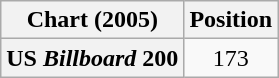<table class="wikitable plainrowheaders" style="text-align:center">
<tr>
<th>Chart (2005)</th>
<th>Position</th>
</tr>
<tr>
<th scope="row">US <em>Billboard</em> 200</th>
<td>173</td>
</tr>
</table>
